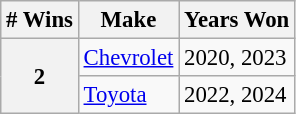<table class="wikitable" style="font-size: 95%;">
<tr>
<th># Wins</th>
<th>Make</th>
<th>Years Won</th>
</tr>
<tr>
<th rowspan=2>2</th>
<td> <a href='#'>Chevrolet</a></td>
<td>2020, 2023</td>
</tr>
<tr>
<td> <a href='#'>Toyota</a></td>
<td>2022, 2024</td>
</tr>
</table>
